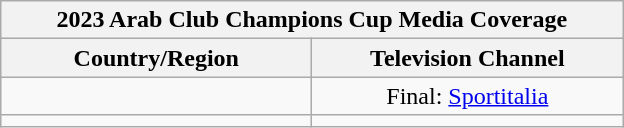<table class="wikitable" align="center">
<tr>
<th colspan=2>2023 Arab Club Champions Cup Media Coverage</th>
</tr>
<tr>
<th style="width:200px;">Country/Region</th>
<th style="width:200px;">Television Channel</th>
</tr>
<tr>
<td></td>
<td align=Center>Final: <a href='#'>Sportitalia</a></td>
</tr>
<tr>
<td></td>
<td align=Center></td>
</tr>
</table>
